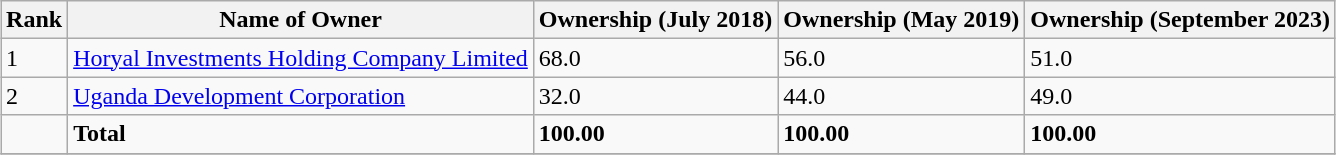<table class="wikitable sortable" style="margin: 0.5em auto">
<tr>
<th>Rank</th>
<th>Name of Owner</th>
<th>Ownership (July 2018)</th>
<th>Ownership (May 2019)</th>
<th>Ownership (September 2023)</th>
</tr>
<tr>
<td>1</td>
<td><a href='#'>Horyal Investments Holding Company Limited</a></td>
<td>68.0</td>
<td>56.0</td>
<td>51.0</td>
</tr>
<tr>
<td>2</td>
<td><a href='#'>Uganda Development Corporation</a></td>
<td>32.0</td>
<td>44.0</td>
<td>49.0</td>
</tr>
<tr>
<td></td>
<td><strong>Total</strong></td>
<td><strong>100.00</strong></td>
<td><strong>100.00</strong></td>
<td><strong>100.00</strong></td>
</tr>
<tr>
</tr>
</table>
